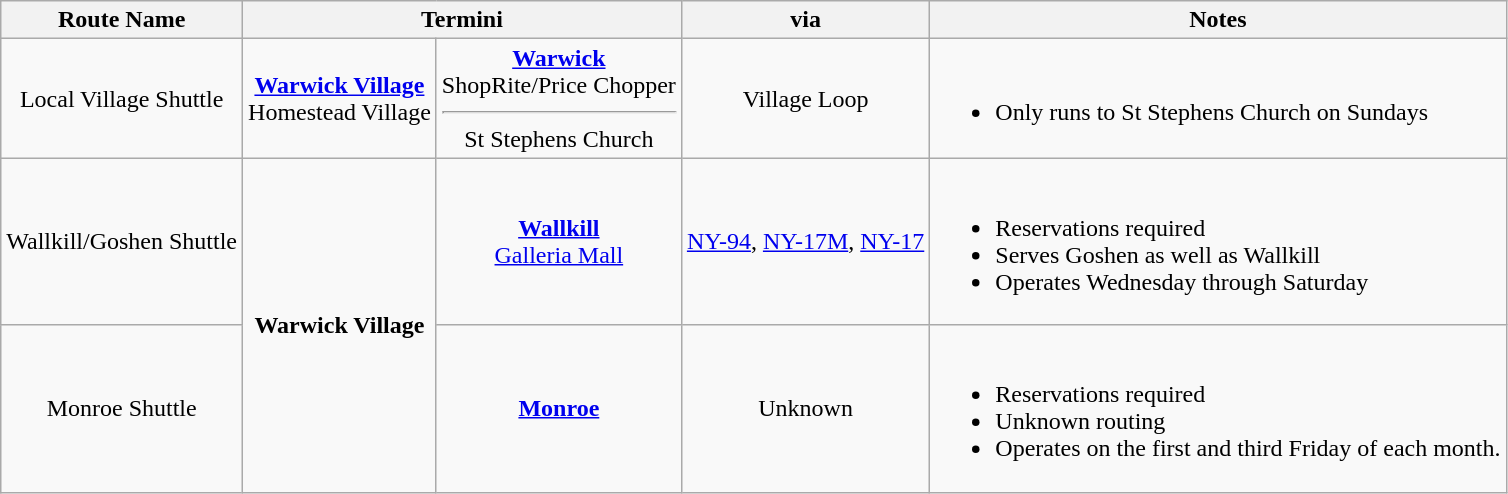<table class="wikitable">
<tr>
<th>Route Name</th>
<th colspan="2">Termini</th>
<th>via</th>
<th>Notes</th>
</tr>
<tr style="text-align:center;">
<td>Local Village Shuttle</td>
<td><strong><a href='#'>Warwick Village</a></strong><br>Homestead Village</td>
<td><strong><a href='#'>Warwick</a></strong><br>ShopRite/Price Chopper<hr>St Stephens Church</td>
<td>Village Loop</td>
<td align="left"><br><ul><li>Only runs to St Stephens Church on Sundays</li></ul></td>
</tr>
<tr style="text-align:center;">
<td>Wallkill/Goshen Shuttle</td>
<td rowspan="2"><strong>Warwick Village</strong></td>
<td><strong><a href='#'>Wallkill</a></strong><br><a href='#'>Galleria Mall</a></td>
<td><a href='#'>NY-94</a>, <a href='#'>NY-17M</a>, <a href='#'>NY-17</a></td>
<td align="left"><br><ul><li>Reservations required</li><li>Serves Goshen as well as Wallkill</li><li>Operates Wednesday through Saturday</li></ul></td>
</tr>
<tr style="text-align:center;">
<td>Monroe Shuttle</td>
<td><strong><a href='#'>Monroe</a></strong></td>
<td>Unknown</td>
<td align="left"><br><ul><li>Reservations required</li><li>Unknown routing</li><li>Operates on the first and third Friday of each month.</li></ul></td>
</tr>
</table>
